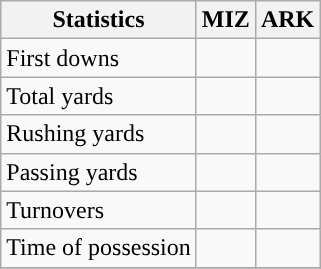<table class="wikitable" style="float: left;">
<tr>
<th>Statistics</th>
<th>MIZ</th>
<th>ARK</th>
</tr>
<tr>
<td>First downs</td>
<td></td>
<td></td>
</tr>
<tr>
<td>Total yards</td>
<td></td>
<td></td>
</tr>
<tr>
<td>Rushing yards</td>
<td></td>
<td></td>
</tr>
<tr>
<td>Passing yards</td>
<td></td>
<td></td>
</tr>
<tr>
<td>Turnovers</td>
<td></td>
<td></td>
</tr>
<tr>
<td>Time of possession</td>
<td></td>
<td></td>
</tr>
<tr>
</tr>
</table>
